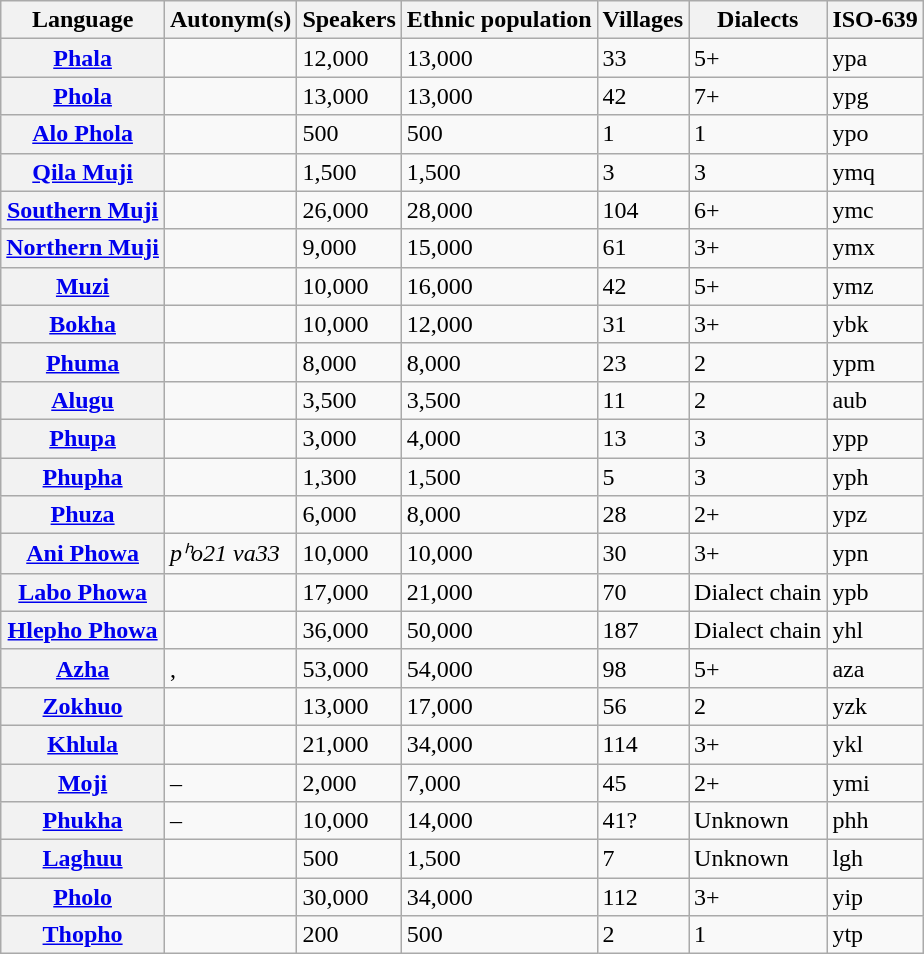<table class="wikitable sortable">
<tr>
<th c=01>Language</th>
<th c=02>Autonym(s)</th>
<th c=03>Speakers</th>
<th c=04>Ethnic population</th>
<th c=05>Villages</th>
<th c=06>Dialects</th>
<th c=07>ISO-639</th>
</tr>
<tr>
<th c=01><a href='#'>Phala</a></th>
<td c=02><em></em></td>
<td c=03>12,000</td>
<td c=04>13,000</td>
<td c=05>33</td>
<td c=06>5+</td>
<td c=07>ypa</td>
</tr>
<tr>
<th c=01><a href='#'>Phola</a></th>
<td c=02><em></em></td>
<td c=03>13,000</td>
<td c=04>13,000</td>
<td c=05>42</td>
<td c=06>7+</td>
<td c=07>ypg</td>
</tr>
<tr>
<th c=01><a href='#'>Alo Phola</a></th>
<td c=02><em></em></td>
<td c=03>500</td>
<td c=04>500</td>
<td c=05>1</td>
<td c=06>1</td>
<td c=07>ypo</td>
</tr>
<tr>
<th c=01><a href='#'>Qila Muji</a></th>
<td c=02><em></em></td>
<td c=03>1,500</td>
<td c=04>1,500</td>
<td c=05>3</td>
<td c=06>3</td>
<td c=07>ymq</td>
</tr>
<tr>
<th c=01><a href='#'>Southern Muji</a></th>
<td c=02><em></em></td>
<td c=03>26,000</td>
<td c=04>28,000</td>
<td c=05>104</td>
<td c=06>6+</td>
<td c=07>ymc</td>
</tr>
<tr>
<th c=01><a href='#'>Northern Muji</a></th>
<td c=02><em></em></td>
<td c=03>9,000</td>
<td c=04>15,000</td>
<td c=05>61</td>
<td c=06>3+</td>
<td c=07>ymx</td>
</tr>
<tr>
<th c=01><a href='#'>Muzi</a></th>
<td c=02><em></em></td>
<td c=03>10,000</td>
<td c=04>16,000</td>
<td c=05>42</td>
<td c=06>5+</td>
<td c=07>ymz</td>
</tr>
<tr>
<th c=01><a href='#'>Bokha</a></th>
<td c=02><em></em></td>
<td c=03>10,000</td>
<td c=04>12,000</td>
<td c=05>31</td>
<td c=06>3+</td>
<td c=07>ybk</td>
</tr>
<tr>
<th c=01><a href='#'>Phuma</a></th>
<td c=02><em></em></td>
<td c=03>8,000</td>
<td c=04>8,000</td>
<td c=05>23</td>
<td c=06>2</td>
<td c=07>ypm</td>
</tr>
<tr>
<th c=01><a href='#'>Alugu</a></th>
<td c=02><em></em></td>
<td c=03>3,500</td>
<td c=04>3,500</td>
<td c=05>11</td>
<td c=06>2</td>
<td c=07>aub</td>
</tr>
<tr>
<th c=01><a href='#'>Phupa</a></th>
<td c=02><em></em></td>
<td c=03>3,000</td>
<td c=04>4,000</td>
<td c=05>13</td>
<td c=06>3</td>
<td c=07>ypp</td>
</tr>
<tr>
<th c=01><a href='#'>Phupha</a></th>
<td c=02><em></em></td>
<td c=03>1,300</td>
<td c=04>1,500</td>
<td c=05>5</td>
<td c=06>3</td>
<td c=07>yph</td>
</tr>
<tr>
<th c=01><a href='#'>Phuza</a></th>
<td c=02><em></em></td>
<td c=03>6,000</td>
<td c=04>8,000</td>
<td c=05>28</td>
<td c=06>2+</td>
<td c=07>ypz</td>
</tr>
<tr>
<th c=01><a href='#'>Ani Phowa</a></th>
<td c=02><em>pʰo21 va33</em></td>
<td c=03>10,000</td>
<td c=04>10,000</td>
<td c=05>30</td>
<td c=06>3+</td>
<td c=07>ypn</td>
</tr>
<tr>
<th c=01><a href='#'>Labo Phowa</a></th>
<td c=02><em></em></td>
<td c=03>17,000</td>
<td c=04>21,000</td>
<td c=05>70</td>
<td c=06>Dialect chain</td>
<td c=07>ypb</td>
</tr>
<tr>
<th c=01><a href='#'>Hlepho Phowa</a></th>
<td c=02><em></em></td>
<td c=03>36,000</td>
<td c=04>50,000</td>
<td c=05>187</td>
<td c=06>Dialect chain</td>
<td c=07>yhl</td>
</tr>
<tr>
<th c=01><a href='#'>Azha</a></th>
<td c=02><em></em>, <em></em></td>
<td c=03>53,000</td>
<td c=04>54,000</td>
<td c=05>98</td>
<td c=06>5+</td>
<td c=07>aza</td>
</tr>
<tr>
<th c=01><a href='#'>Zokhuo</a></th>
<td c=02><em></em></td>
<td c=03>13,000</td>
<td c=04>17,000</td>
<td c=05>56</td>
<td c=06>2</td>
<td c=07>yzk</td>
</tr>
<tr>
<th c=01><a href='#'>Khlula</a></th>
<td c=02><em></em></td>
<td c=03>21,000</td>
<td c=04>34,000</td>
<td c=05>114</td>
<td c=06>3+</td>
<td c=07>ykl</td>
</tr>
<tr>
<th c=01><a href='#'>Moji</a></th>
<td c=02>–</td>
<td c=03>2,000</td>
<td c=04>7,000</td>
<td c=05>45</td>
<td c=06>2+</td>
<td c=07>ymi</td>
</tr>
<tr>
<th c=01><a href='#'>Phukha</a></th>
<td c=02>–</td>
<td c=03>10,000</td>
<td c=04>14,000</td>
<td c=05>41?</td>
<td c=06>Unknown</td>
<td c=07>phh</td>
</tr>
<tr>
<th c=01><a href='#'>Laghuu</a></th>
<td c=02><em></em></td>
<td c=03>500</td>
<td c=04>1,500</td>
<td c=05>7</td>
<td c=06>Unknown</td>
<td c=07>lgh</td>
</tr>
<tr>
<th c=01><a href='#'>Pholo</a></th>
<td c=02><em></em></td>
<td c=03>30,000</td>
<td c=04>34,000</td>
<td c=05>112</td>
<td c=06>3+</td>
<td c=07>yip</td>
</tr>
<tr>
<th c=01><a href='#'>Thopho</a></th>
<td c=02><em></em></td>
<td c=03>200</td>
<td c=04>500</td>
<td c=05>2</td>
<td c=06>1</td>
<td c=07>ytp</td>
</tr>
</table>
